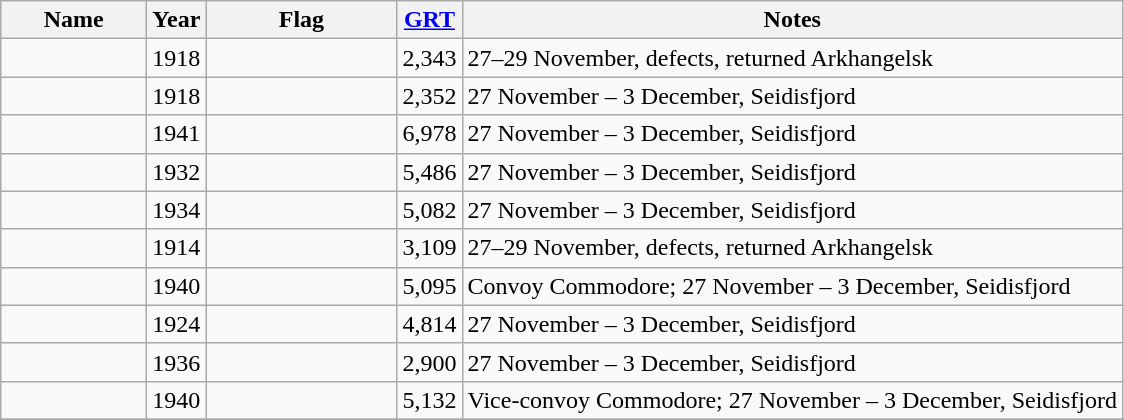<table class="wikitable sortable">
<tr>
<th scope="col" width="90px">Name</th>
<th scope="col" width="30px">Year</th>
<th scope="col" width="120px">Flag</th>
<th scope="col" width="30px"><a href='#'>GRT</a></th>
<th>Notes</th>
</tr>
<tr>
<td></td>
<td>1918</td>
<td></td>
<td align="right">2,343</td>
<td>27–29 November, defects, returned Arkhangelsk</td>
</tr>
<tr>
<td></td>
<td>1918</td>
<td></td>
<td align="right">2,352</td>
<td>27 November – 3 December,  Seidisfjord</td>
</tr>
<tr>
<td></td>
<td>1941</td>
<td></td>
<td align="right">6,978</td>
<td>27 November – 3 December, Seidisfjord</td>
</tr>
<tr>
<td></td>
<td>1932</td>
<td></td>
<td align="right">5,486</td>
<td>27 November – 3 December, Seidisfjord</td>
</tr>
<tr>
<td></td>
<td>1934</td>
<td></td>
<td align="right">5,082</td>
<td>27 November – 3 December, Seidisfjord</td>
</tr>
<tr>
<td></td>
<td>1914</td>
<td></td>
<td align="right">3,109</td>
<td>27–29 November, defects, returned Arkhangelsk</td>
</tr>
<tr>
<td></td>
<td>1940</td>
<td></td>
<td align="right">5,095</td>
<td>Convoy Commodore;  27 November – 3 December, Seidisfjord</td>
</tr>
<tr>
<td></td>
<td>1924</td>
<td></td>
<td align="right">4,814</td>
<td>27 November – 3 December, Seidisfjord</td>
</tr>
<tr>
<td></td>
<td>1936</td>
<td></td>
<td align="right">2,900</td>
<td>27 November – 3 December, Seidisfjord</td>
</tr>
<tr>
<td></td>
<td>1940</td>
<td></td>
<td align="right">5,132</td>
<td>Vice-convoy Commodore; 27 November – 3 December, Seidisfjord</td>
</tr>
<tr>
</tr>
</table>
